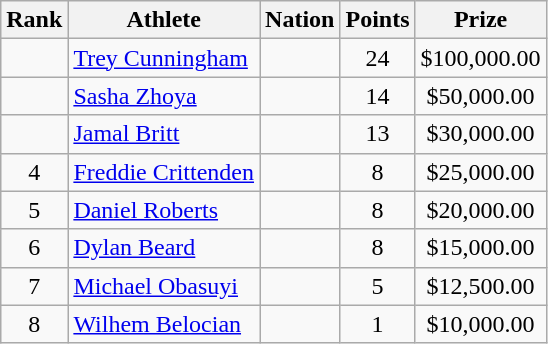<table class="wikitable mw-datatable sortable" style="text-align:center;">
<tr>
<th scope="col" style="width: 10px;">Rank</th>
<th scope="col">Athlete</th>
<th scope="col">Nation</th>
<th scope="col">Points</th>
<th scope="col">Prize</th>
</tr>
<tr>
<td></td>
<td align=left><a href='#'>Trey Cunningham</a> </td>
<td align=left></td>
<td>24</td>
<td>$100,000.00</td>
</tr>
<tr>
<td></td>
<td align=left><a href='#'>Sasha Zhoya</a> </td>
<td align=left></td>
<td>14</td>
<td>$50,000.00</td>
</tr>
<tr>
<td></td>
<td align=left><a href='#'>Jamal Britt</a> </td>
<td align=left></td>
<td>13</td>
<td>$30,000.00</td>
</tr>
<tr>
<td>4</td>
<td align=left><a href='#'>Freddie Crittenden</a> </td>
<td align=left></td>
<td>8</td>
<td>$25,000.00</td>
</tr>
<tr>
<td>5</td>
<td align=left><a href='#'>Daniel Roberts</a> </td>
<td align=left></td>
<td>8</td>
<td>$20,000.00</td>
</tr>
<tr>
<td>6</td>
<td align=left><a href='#'>Dylan Beard</a> </td>
<td align=left></td>
<td>8</td>
<td>$15,000.00</td>
</tr>
<tr>
<td>7</td>
<td align=left><a href='#'>Michael Obasuyi</a> </td>
<td align=left></td>
<td>5</td>
<td>$12,500.00</td>
</tr>
<tr>
<td>8</td>
<td align=left><a href='#'>Wilhem Belocian</a> </td>
<td align=left></td>
<td>1</td>
<td>$10,000.00</td>
</tr>
</table>
